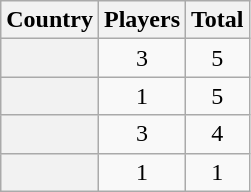<table class="sortable plainrowheaders wikitable">
<tr>
<th scope="col">Country</th>
<th scope="col">Players</th>
<th scope="col">Total</th>
</tr>
<tr>
<th scope="row"></th>
<td style="text-align:center">3</td>
<td style="text-align:center">5</td>
</tr>
<tr>
<th scope="row"></th>
<td style="text-align:center">1</td>
<td style="text-align:center">5</td>
</tr>
<tr>
<th scope="row"></th>
<td style="text-align:center">3</td>
<td style="text-align:center">4</td>
</tr>
<tr>
<th scope="row"></th>
<td style="text-align:center">1</td>
<td style="text-align:center">1</td>
</tr>
</table>
